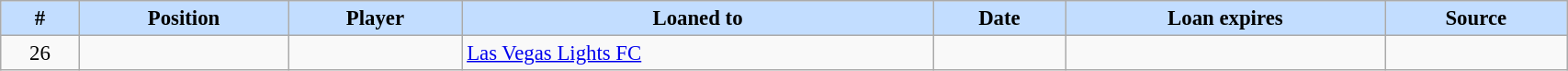<table class="wikitable sortable" style="width:90%; text-align:center; font-size:95%; text-align:left;">
<tr>
<th style="background:#c2ddff;">#</th>
<th style="background:#c2ddff;">Position</th>
<th style="background:#c2ddff;">Player</th>
<th style="background:#c2ddff;">Loaned to</th>
<th style="background:#c2ddff;">Date</th>
<th style="background:#c2ddff;">Loan expires</th>
<th style="background:#c2ddff;">Source</th>
</tr>
<tr>
<td align=center>26</td>
<td align=center></td>
<td></td>
<td> <a href='#'>Las Vegas Lights FC</a></td>
<td></td>
<td></td>
<td></td>
</tr>
</table>
